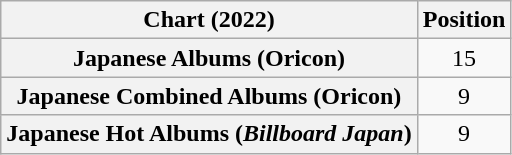<table class="wikitable sortable plainrowheaders" style="text-align:center">
<tr>
<th scope="col">Chart (2022)</th>
<th scope="col">Position</th>
</tr>
<tr>
<th scope="row">Japanese Albums (Oricon)</th>
<td>15</td>
</tr>
<tr>
<th scope="row">Japanese Combined Albums (Oricon)</th>
<td>9</td>
</tr>
<tr>
<th scope="row">Japanese Hot Albums (<em>Billboard Japan</em>)</th>
<td>9</td>
</tr>
</table>
